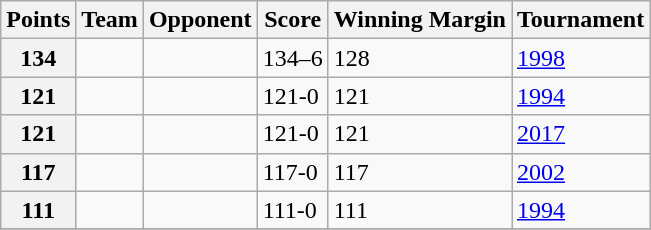<table class="wikitable">
<tr>
<th>Points</th>
<th>Team</th>
<th>Opponent</th>
<th>Score</th>
<th>Winning Margin</th>
<th>Tournament</th>
</tr>
<tr>
<th>134</th>
<td></td>
<td></td>
<td>134–6</td>
<td>128</td>
<td><a href='#'>1998</a></td>
</tr>
<tr>
<th>121</th>
<td></td>
<td></td>
<td>121-0</td>
<td>121</td>
<td><a href='#'>1994</a></td>
</tr>
<tr>
<th>121</th>
<td></td>
<td></td>
<td>121-0</td>
<td>121</td>
<td><a href='#'>2017</a></td>
</tr>
<tr>
<th>117</th>
<td></td>
<td></td>
<td>117-0</td>
<td>117</td>
<td><a href='#'>2002</a></td>
</tr>
<tr>
<th>111</th>
<td></td>
<td></td>
<td>111-0</td>
<td>111</td>
<td><a href='#'>1994</a></td>
</tr>
<tr>
</tr>
</table>
